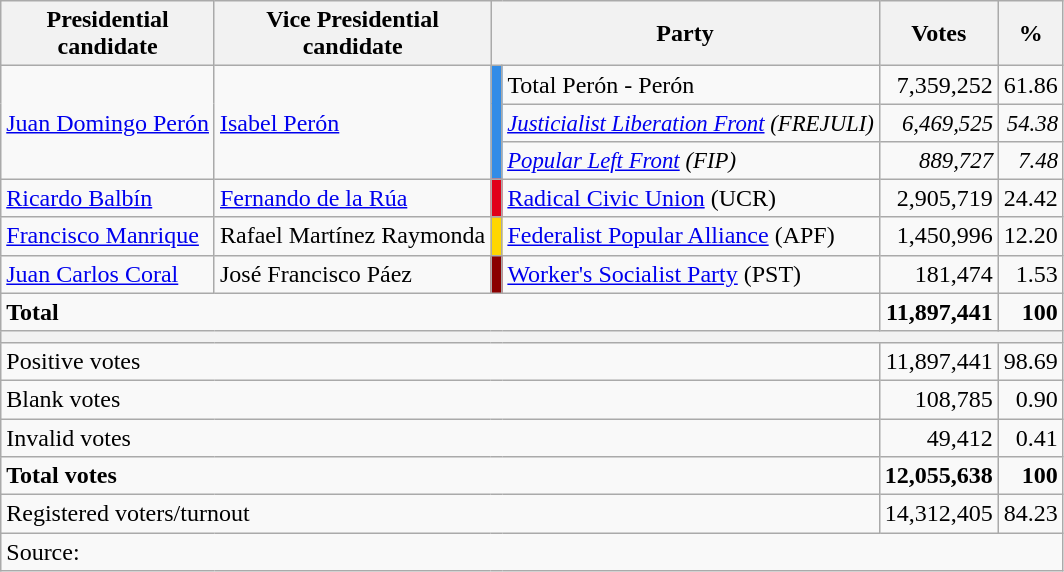<table class="wikitable" style="text-align:right;">
<tr>
<th>Presidential<br>candidate</th>
<th>Vice Presidential<br>candidate</th>
<th colspan=2>Party</th>
<th>Votes</th>
<th>%</th>
</tr>
<tr>
<td align=left rowspan=3><a href='#'>Juan Domingo Perón</a></td>
<td align=left rowspan=3><a href='#'>Isabel Perón</a></td>
<td bgcolor=#318CE7 rowspan=3></td>
<td align=left>Total Perón - Perón</td>
<td>7,359,252</td>
<td>61.86</td>
</tr>
<tr style="font-size: 95%; font-style: italic">
<td align=left><span><a href='#'>Justicialist Liberation Front</a> (FREJULI)</span></td>
<td>6,469,525</td>
<td>54.38</td>
</tr>
<tr style="font-size: 95%; font-style: italic">
<td align=left><span><a href='#'>Popular Left Front</a> (FIP)</span></td>
<td>889,727</td>
<td>7.48</td>
</tr>
<tr>
<td align=left><a href='#'>Ricardo Balbín</a></td>
<td align=left><a href='#'>Fernando de la Rúa</a></td>
<td bgcolor=#E10019></td>
<td align=left><a href='#'>Radical Civic Union</a> (UCR)</td>
<td>2,905,719</td>
<td>24.42</td>
</tr>
<tr>
<td align=left><a href='#'>Francisco Manrique</a></td>
<td align=left>Rafael Martínez Raymonda</td>
<td bgcolor=gold></td>
<td align=left><a href='#'>Federalist Popular Alliance</a> (APF)</td>
<td>1,450,996</td>
<td>12.20</td>
</tr>
<tr>
<td align=left><a href='#'>Juan Carlos Coral</a></td>
<td align=left>José Francisco Páez</td>
<td bgcolor=darkred></td>
<td align=left><a href='#'>Worker's Socialist Party</a> (PST)</td>
<td>181,474</td>
<td>1.53</td>
</tr>
<tr style="font-weight:bold">
<td colspan=4 align=left>Total</td>
<td>11,897,441</td>
<td>100</td>
</tr>
<tr>
<th colspan=6></th>
</tr>
<tr>
<td colspan=4 align=left>Positive votes</td>
<td>11,897,441</td>
<td>98.69</td>
</tr>
<tr>
<td colspan=4 align=left>Blank votes</td>
<td>108,785</td>
<td>0.90</td>
</tr>
<tr>
<td colspan=4 align=left>Invalid votes</td>
<td>49,412</td>
<td>0.41</td>
</tr>
<tr style="font-weight:bold">
<td colspan=4 align=left>Total votes</td>
<td>12,055,638</td>
<td>100</td>
</tr>
<tr>
<td colspan=4 align=left>Registered voters/turnout</td>
<td>14,312,405</td>
<td>84.23</td>
</tr>
<tr>
<td colspan=6 align=left>Source:</td>
</tr>
</table>
